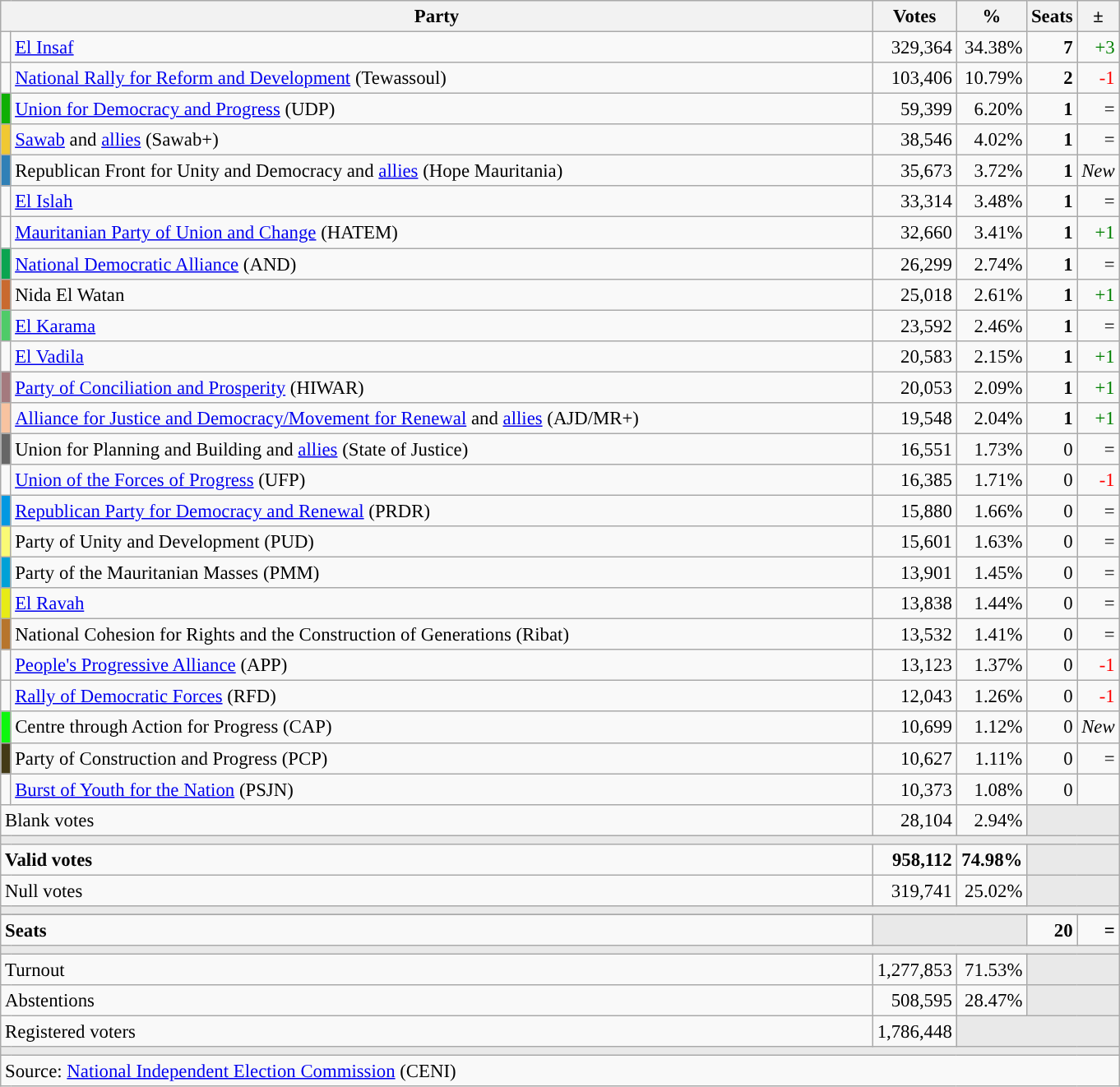<table class="wikitable" style="text-align:right;font-size:95%;">
<tr>
<th width="700" colspan="2">Party</th>
<th width="50">Votes</th>
<th width="50">%</th>
<th width="25">Seats</th>
<th width="20">±</th>
</tr>
<tr>
<td width="1" style="color:inherit;background:"></td>
<td style="text-align:left;"><a href='#'>El Insaf</a></td>
<td>329,364</td>
<td>34.38%</td>
<td><strong>7</strong></td>
<td style="color:green;">+3</td>
</tr>
<tr>
<td width="1" style="color:inherit;background:"></td>
<td style="text-align:left;"><a href='#'>National Rally for Reform and Development</a> (Tewassoul)</td>
<td>103,406</td>
<td>10.79%</td>
<td><strong>2</strong></td>
<td style="color:red;">-1</td>
</tr>
<tr>
<td width="1" style="color:inherit;background:#0FAF05;"></td>
<td style="text-align:left;"><a href='#'>Union for Democracy and Progress</a> (UDP)</td>
<td>59,399</td>
<td>6.20%</td>
<td><strong>1</strong></td>
<td>=</td>
</tr>
<tr>
<td width="1" style="color:inherit;background:#F0C832;"></td>
<td style="text-align:left;"><a href='#'>Sawab</a> and <a href='#'>allies</a> (Sawab+)</td>
<td>38,546</td>
<td>4.02%</td>
<td><strong>1</strong></td>
<td>=</td>
</tr>
<tr>
<td width="1" style="color:inherit;background:#3080B7;"></td>
<td style="text-align:left;">Republican Front for Unity and Democracy and <a href='#'>allies</a> (Hope Mauritania)</td>
<td>35,673</td>
<td>3.72%</td>
<td><strong>1</strong></td>
<td><em>New</em></td>
</tr>
<tr>
<td width="1" style="color:inherit;background:"></td>
<td style="text-align:left;"><a href='#'>El Islah</a></td>
<td>33,314</td>
<td>3.48%</td>
<td><strong>1</strong></td>
<td>=</td>
</tr>
<tr>
<td width="1" style="color:inherit;background:"></td>
<td style="text-align:left;"><a href='#'>Mauritanian Party of Union and Change</a> (HATEM)</td>
<td>32,660</td>
<td>3.41%</td>
<td><strong>1</strong></td>
<td style="color:green;">+1</td>
</tr>
<tr>
<td width="1" style="color:inherit;background:#0AA450;"></td>
<td style="text-align:left;"><a href='#'>National Democratic Alliance</a> (AND)</td>
<td>26,299</td>
<td>2.74%</td>
<td><strong>1</strong></td>
<td>=</td>
</tr>
<tr>
<td width="1" style="color:inherit;background:#C96A2F;"></td>
<td style="text-align:left;">Nida El Watan</td>
<td>25,018</td>
<td>2.61%</td>
<td><strong>1</strong></td>
<td style="color:green;">+1</td>
</tr>
<tr>
<td width="1" style="color:inherit;background:#4FCB68;"></td>
<td style="text-align:left;"><a href='#'>El Karama</a></td>
<td>23,592</td>
<td>2.46%</td>
<td><strong>1</strong></td>
<td>=</td>
</tr>
<tr>
<td width="1" style="color:inherit;background:"></td>
<td style="text-align:left;"><a href='#'>El Vadila</a></td>
<td>20,583</td>
<td>2.15%</td>
<td><strong>1</strong></td>
<td style="color:green;">+1</td>
</tr>
<tr>
<td width="1" style="color:inherit;background:#A47A7E;"></td>
<td style="text-align:left;"><a href='#'>Party of Conciliation and Prosperity</a> (HIWAR)</td>
<td>20,053</td>
<td>2.09%</td>
<td><strong>1</strong></td>
<td style="color:green;">+1</td>
</tr>
<tr>
<td width="1" style="color:inherit;background:#F8C3A0;"></td>
<td style="text-align:left;"><a href='#'>Alliance for Justice and Democracy/Movement for Renewal</a> and <a href='#'>allies</a> (AJD/MR+)</td>
<td>19,548</td>
<td>2.04%</td>
<td><strong>1</strong></td>
<td style="color:green;">+1</td>
</tr>
<tr>
<td width="1" style="color:inherit;background:#666666;"></td>
<td style="text-align:left;">Union for Planning and Building and <a href='#'>allies</a> (State of Justice)</td>
<td>16,551</td>
<td>1.73%</td>
<td>0</td>
<td>=</td>
</tr>
<tr>
<td width="1" style="color:inherit;background:"></td>
<td style="text-align:left;"><a href='#'>Union of the Forces of Progress</a> (UFP)</td>
<td>16,385</td>
<td>1.71%</td>
<td>0</td>
<td style="color:red;">-1</td>
</tr>
<tr>
<td width="1" style="color:inherit;background:#0198E2;"></td>
<td style="text-align:left;"><a href='#'>Republican Party for Democracy and Renewal</a> (PRDR)</td>
<td>15,880</td>
<td>1.66%</td>
<td>0</td>
<td>=</td>
</tr>
<tr>
<td width="1" style="color:inherit;background:#FAFA75;"></td>
<td style="text-align:left;">Party of Unity and Development (PUD)</td>
<td>15,601</td>
<td>1.63%</td>
<td>0</td>
<td>=</td>
</tr>
<tr>
<td width="1" style="color:inherit;background:#00A1D7;"></td>
<td style="text-align:left;">Party of the Mauritanian Masses (PMM)</td>
<td>13,901</td>
<td>1.45%</td>
<td>0</td>
<td>=</td>
</tr>
<tr>
<td width="1" style="color:inherit;background:#E7EB16;"></td>
<td style="text-align:left;"><a href='#'>El Ravah</a></td>
<td>13,838</td>
<td>1.44%</td>
<td>0</td>
<td>=</td>
</tr>
<tr>
<td width="1" style="color:inherit;background:#B7752C;"></td>
<td style="text-align:left;">National Cohesion for Rights and the Construction of Generations (Ribat)</td>
<td>13,532</td>
<td>1.41%</td>
<td>0</td>
<td>=</td>
</tr>
<tr>
<td width="1" style="color:inherit;background:"></td>
<td style="text-align:left;"><a href='#'>People's Progressive Alliance</a> (APP)</td>
<td>13,123</td>
<td>1.37%</td>
<td>0</td>
<td style="color:red;">-1</td>
</tr>
<tr>
<td width="1" style="color:inherit;background:"></td>
<td style="text-align:left;"><a href='#'>Rally of Democratic Forces</a> (RFD)</td>
<td>12,043</td>
<td>1.26%</td>
<td>0</td>
<td style="color:red;">-1</td>
</tr>
<tr>
<td width="1" style="color:inherit;background:#0EF70E;"></td>
<td style="text-align:left;">Centre through Action for Progress (CAP)</td>
<td>10,699</td>
<td>1.12%</td>
<td>0</td>
<td><em>New</em></td>
</tr>
<tr>
<td width="1" style="color:inherit;background:#433A16;"></td>
<td style="text-align:left;">Party of Construction and Progress (PCP)</td>
<td>10,627</td>
<td>1.11%</td>
<td>0</td>
<td>=</td>
</tr>
<tr>
<td width="1" style="color:inherit;background:"></td>
<td style="text-align:left;"><a href='#'>Burst of Youth for the Nation</a> (PSJN)</td>
<td>10,373</td>
<td>1.08%</td>
<td>0</td>
<td></td>
</tr>
<tr>
<td colspan="2" style="text-align:left;">Blank votes</td>
<td>28,104</td>
<td>2.94%</td>
<td colspan="2" style="background:#E9E9E9;"></td>
</tr>
<tr>
<td colspan="6" style="background:#E9E9E9;"></td>
</tr>
<tr style="font-weight:bold;">
<td colspan="2" style="text-align:left;">Valid votes</td>
<td>958,112</td>
<td>74.98%</td>
<td colspan="2" style="background:#E9E9E9;"></td>
</tr>
<tr>
<td colspan="2" style="text-align:left;">Null votes</td>
<td>319,741</td>
<td>25.02%</td>
<td colspan="2" style="background:#E9E9E9;"></td>
</tr>
<tr>
<td colspan="6" style="background:#E9E9E9;"></td>
</tr>
<tr>
</tr>
<tr style="font-weight:bold;">
<td colspan="2" style="text-align:left;">Seats</td>
<td colspan="2" style="background:#E9E9E9;"></td>
<td>20</td>
<td>=</td>
</tr>
<tr>
<td colspan="6" style="background:#E9E9E9;"></td>
</tr>
<tr>
<td colspan="2" style="text-align:left;">Turnout</td>
<td>1,277,853</td>
<td>71.53%</td>
<td colspan="2" style="background:#E9E9E9;"></td>
</tr>
<tr>
<td colspan="2" style="text-align:left;">Abstentions</td>
<td>508,595</td>
<td>28.47%</td>
<td colspan="2" style="background:#E9E9E9;"></td>
</tr>
<tr>
<td colspan="2" style="text-align:left;">Registered voters</td>
<td>1,786,448</td>
<td colspan="3" style="background:#E9E9E9;"></td>
</tr>
<tr>
<td colspan="6" style="background:#E9E9E9;"></td>
</tr>
<tr>
<td colspan="6" style="text-align:left;">Source: <a href='#'>National Independent Election Commission</a> (CENI)</td>
</tr>
</table>
